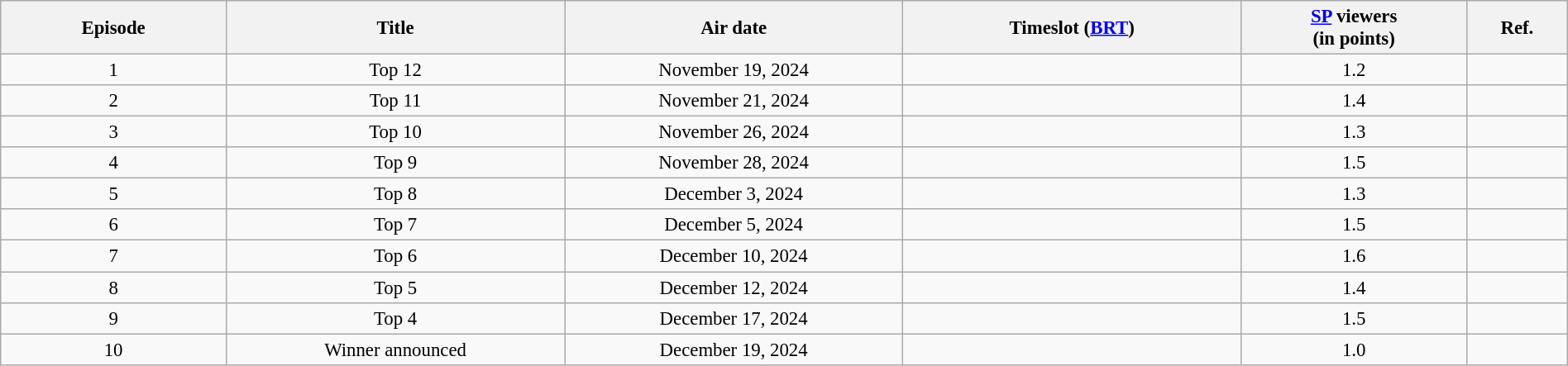<table class="wikitable sortable" style="text-align:center; font-size:95%; width:100%">
<tr>
<th width="05.0%">Episode</th>
<th width="07.5%">Title</th>
<th width="07.5%">Air date</th>
<th width="07.5%">Timeslot (<a href='#'>BRT</a>)</th>
<th width="05.0%"><a href='#'>SP</a> viewers<br>(in points)</th>
<th width="02.0%">Ref.</th>
</tr>
<tr>
<td>1</td>
<td>Top 12</td>
<td>November 19, 2024</td>
<td></td>
<td>1.2</td>
<td></td>
</tr>
<tr>
<td>2</td>
<td>Top 11</td>
<td>November 21, 2024</td>
<td></td>
<td>1.4</td>
<td></td>
</tr>
<tr>
<td>3</td>
<td>Top 10</td>
<td>November 26, 2024</td>
<td></td>
<td>1.3</td>
<td></td>
</tr>
<tr>
<td>4</td>
<td>Top 9</td>
<td>November 28, 2024</td>
<td></td>
<td>1.5</td>
<td></td>
</tr>
<tr>
<td>5</td>
<td>Top 8</td>
<td>December 3, 2024</td>
<td></td>
<td>1.3</td>
<td></td>
</tr>
<tr>
<td>6</td>
<td>Top 7</td>
<td>December 5, 2024</td>
<td></td>
<td>1.5</td>
<td></td>
</tr>
<tr>
<td>7</td>
<td>Top 6</td>
<td>December 10, 2024</td>
<td></td>
<td>1.6</td>
<td></td>
</tr>
<tr>
<td>8</td>
<td>Top 5</td>
<td>December 12, 2024</td>
<td></td>
<td>1.4</td>
<td></td>
</tr>
<tr>
<td>9</td>
<td>Top 4</td>
<td>December 17, 2024</td>
<td></td>
<td>1.5</td>
<td></td>
</tr>
<tr>
<td>10</td>
<td>Winner announced</td>
<td>December 19, 2024</td>
<td></td>
<td>1.0</td>
<td></td>
</tr>
</table>
